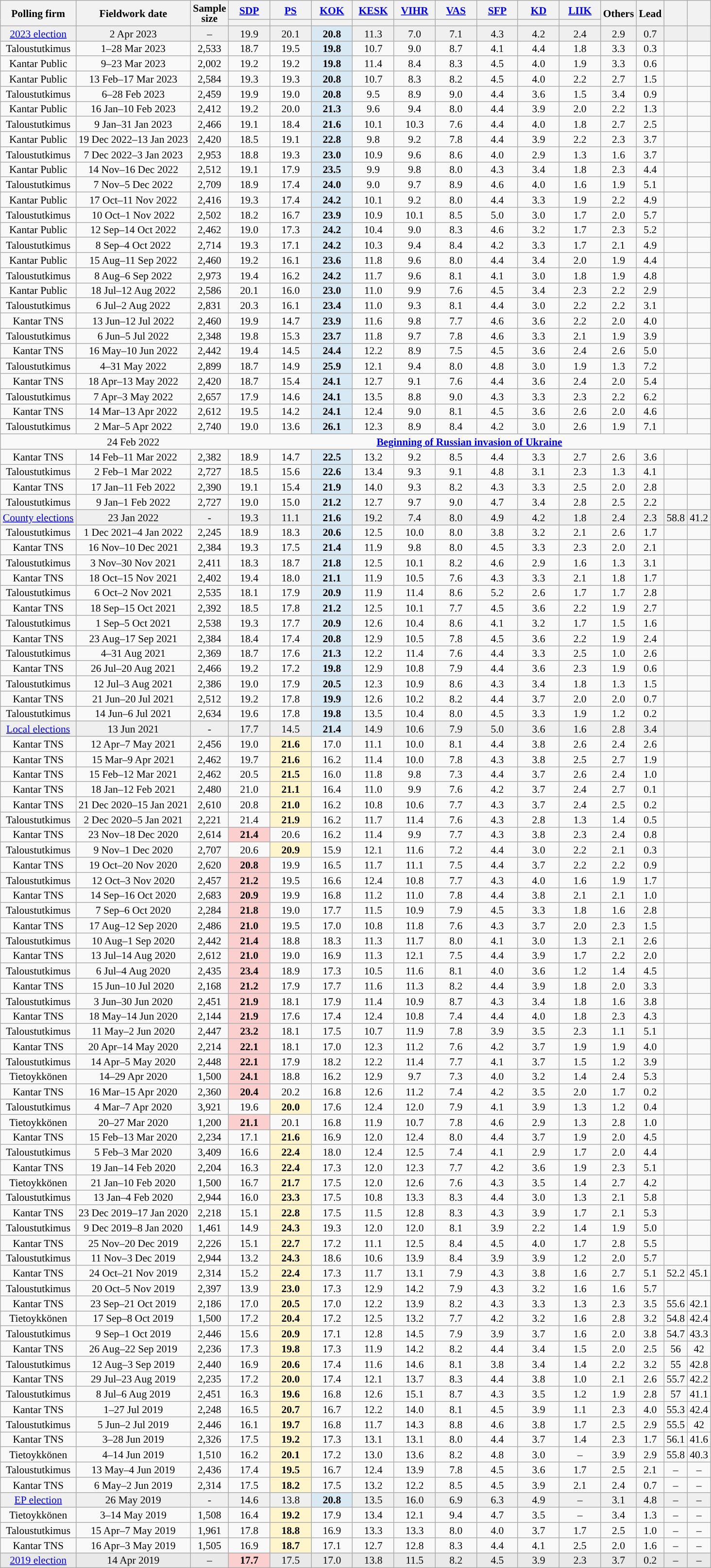<table class="wikitable sortable mw-datatable" style="text-align:center;font-size:90%;line-height:14px;">
<tr>
<th rowspan="2">Polling firm</th>
<th rowspan="2">Fieldwork date</th>
<th rowspan="2">Sample<br>size</th>
<th class="unsortable" style="width:50px;"><a href='#'>SDP</a></th>
<th class="unsortable" style="width:50px;"><a href='#'>PS</a></th>
<th class="unsortable" style="width:50px;"><a href='#'>KOK</a></th>
<th class="unsortable" style="width:50px;"><a href='#'>KESK</a></th>
<th class="unsortable" style="width:50px;"><a href='#'>VIHR</a></th>
<th class="unsortable" style="width:50px;"><a href='#'>VAS</a></th>
<th class="unsortable" style="width:50px;"><a href='#'>SFP</a></th>
<th class="unsortable" style="width:50px;"><a href='#'>KD</a></th>
<th class="unsortable" style="width:50px;"><a href='#'>LIIK</a></th>
<th class="unsortable" style="width:30px;" rowspan="2">Others</th>
<th class="unsortable" style="width:30px;" rowspan="2">Lead</th>
<th class="unsortable" style="width:20px;" rowspan="2"></th>
<th class="unsortable" style="width:20px;" rowspan="2"></th>
</tr>
<tr>
<th data-sort-type="number" style="background:"></th>
<th data-sort-type="number" style="background:"></th>
<th data-sort-type="number" style="background:"></th>
<th data-sort-type="number" style="background:"></th>
<th data-sort-type="number" style="background:"></th>
<th data-sort-type="number" style="background:"></th>
<th data-sort-type="number" style="background:"></th>
<th data-sort-type="number" style="background:"></th>
<th data-sort-type="number" style="background:"></th>
</tr>
<tr style="background:#EFEFEF;">
<td><a href='#'>2023 election</a></td>
<td data-sort-value="2023-04-02">2 Apr 2023</td>
<td>–</td>
<td>19.9</td>
<td>20.1</td>
<td style="background:#D9E9F4;"><strong>20.8</strong></td>
<td>11.3</td>
<td>7.0</td>
<td>7.1</td>
<td>4.3</td>
<td>4.2</td>
<td>2.4</td>
<td>2.9</td>
<td style="background:">0.7</td>
<td></td>
<td></td>
</tr>
<tr>
<td>Taloustutkimus</td>
<td data-sort-value="2023-03-30">1–28 Mar 2023</td>
<td>2,533</td>
<td>18.7</td>
<td>19.5</td>
<td style="background:#D9E9F4;"><strong>19.8</strong></td>
<td>10.7</td>
<td>9.0</td>
<td>8.7</td>
<td>4.1</td>
<td>4.4</td>
<td>1.8</td>
<td>3.3</td>
<td style="background:">0.3</td>
<td></td>
<td></td>
</tr>
<tr>
<td>Kantar Public</td>
<td data-sort-value="2023-03-23">9–23 Mar 2023</td>
<td>2,002</td>
<td>19.2</td>
<td>19.2</td>
<td style="background:#D9E9F4;"><strong>19.8</strong></td>
<td>11.4</td>
<td>8.4</td>
<td>8.3</td>
<td>4.5</td>
<td>4.0</td>
<td>1.9</td>
<td>3.3</td>
<td style="background:">0.6</td>
<td></td>
<td></td>
</tr>
<tr>
<td>Kantar Public</td>
<td data-sort-value="2023-03-17">13 Feb–17 Mar 2023</td>
<td>2,584</td>
<td>19.3</td>
<td>19.3</td>
<td style="background:#D9E9F4;"><strong>20.8</strong></td>
<td>10.7</td>
<td>8.3</td>
<td>8.2</td>
<td>4.5</td>
<td>4.0</td>
<td>2.2</td>
<td>2.7</td>
<td style="background:">1.5</td>
<td></td>
<td></td>
</tr>
<tr>
<td>Taloustutkimus</td>
<td data-sort-value="2022-02-28">6–28 Feb 2023</td>
<td>2,459</td>
<td>19.9</td>
<td>19.0</td>
<td style="background:#D9E9F4;"><strong>20.8</strong></td>
<td>9.5</td>
<td>8.9</td>
<td>9.0</td>
<td>4.4</td>
<td>3.6</td>
<td>1.5</td>
<td>3.4</td>
<td style="background:">0.9</td>
<td></td>
<td></td>
</tr>
<tr>
<td>Kantar Public</td>
<td data-sort-value="2023-02-16">16 Jan–10 Feb 2023</td>
<td>2,412</td>
<td>19.2</td>
<td>20.0</td>
<td style="background:#D9E9F4;"><strong>21.3</strong></td>
<td>9.6</td>
<td>9.4</td>
<td>8.0</td>
<td>4.4</td>
<td>3.9</td>
<td>2.0</td>
<td>2.2</td>
<td style="background:">1.3</td>
<td></td>
<td></td>
</tr>
<tr>
<td>Taloustutkimus</td>
<td data-sort-value="2022-01-31">9 Jan–31 Jan 2023</td>
<td>2,466</td>
<td>19.1</td>
<td>18.4</td>
<td style="background:#D9E9F4;"><strong>21.6</strong></td>
<td>10.1</td>
<td>10.3</td>
<td>7.6</td>
<td>4.4</td>
<td>4.0</td>
<td>1.8</td>
<td>2.7</td>
<td style="background:">2.5</td>
<td></td>
<td></td>
</tr>
<tr>
<td>Kantar Public</td>
<td data-sort-value="2023-01-18">19 Dec 2022–13 Jan 2023</td>
<td>2,420</td>
<td>18.5</td>
<td>19.1</td>
<td style="background:#D9E9F4;"><strong>22.8</strong></td>
<td>9.8</td>
<td>9.2</td>
<td>7.8</td>
<td>4.4</td>
<td>3.9</td>
<td>2.2</td>
<td>2.3</td>
<td style="background:">3.7</td>
<td></td>
<td></td>
</tr>
<tr>
<td>Taloustutkimus</td>
<td data-sort-value="2023-01-05">7 Dec 2022–3 Jan 2023</td>
<td>2,953</td>
<td>18.8</td>
<td>19.3</td>
<td style="background:#D9E9F4;"><strong>23.0</strong></td>
<td>10.9</td>
<td>9.6</td>
<td>8.6</td>
<td>4.0</td>
<td>2.9</td>
<td>1.3</td>
<td>1.6</td>
<td style="background:">3.7</td>
<td></td>
<td></td>
</tr>
<tr>
<td>Kantar Public</td>
<td data-sort-value="2022-12-22">14 Nov–16 Dec 2022</td>
<td>2,512</td>
<td>19.1</td>
<td>17.9</td>
<td style="background:#D9E9F4;"><strong>23.5</strong></td>
<td>9.9</td>
<td>9.8</td>
<td>8.0</td>
<td>4.3</td>
<td>3.4</td>
<td>1.8</td>
<td>2.3</td>
<td style="background:">4.4</td>
<td></td>
<td></td>
</tr>
<tr>
<td>Taloustutkimus</td>
<td data-sort-value="2022-12-08">7 Nov–5 Dec 2022</td>
<td>2,709</td>
<td>18.9</td>
<td>17.4</td>
<td style="background:#D9E9F4;"><strong>24.0</strong></td>
<td>9.0</td>
<td>9.7</td>
<td>8.9</td>
<td>4.6</td>
<td>4.0</td>
<td>1.6</td>
<td>1.9</td>
<td style="background:">5.1</td>
<td></td>
<td></td>
</tr>
<tr>
<td>Kantar Public</td>
<td data-sort-value="2022-11-11">17 Oct–11 Nov 2022</td>
<td>2,416</td>
<td>19.3</td>
<td>17.4</td>
<td style="background:#D9E9F4;"><strong>24.2</strong></td>
<td>10.1</td>
<td>9.2</td>
<td>8.0</td>
<td>4.4</td>
<td>3.3</td>
<td>1.9</td>
<td>2.2</td>
<td style="background:">4.9</td>
<td></td>
<td></td>
</tr>
<tr>
<td>Taloustutkimus</td>
<td data-sort-value="2022-11-01">10 Oct–1 Nov 2022</td>
<td>2,502</td>
<td>18.2</td>
<td>16.7</td>
<td style="background:#D9E9F4;"><strong>23.9</strong></td>
<td>10.9</td>
<td>10.1</td>
<td>8.5</td>
<td>5.0</td>
<td>3.0</td>
<td>1.7</td>
<td>2.0</td>
<td style="background:">5.7</td>
<td></td>
<td></td>
</tr>
<tr>
<td>Kantar Public</td>
<td data-sort-value="2022-10-14">12 Sep–14 Oct 2022</td>
<td>2,462</td>
<td>19.0</td>
<td>17.3</td>
<td style="background:#D9E9F4;"><strong>24.2</strong></td>
<td>10.4</td>
<td>9.0</td>
<td>8.3</td>
<td>4.6</td>
<td>3.2</td>
<td>1.7</td>
<td>2.3</td>
<td style="background:">5.2</td>
<td></td>
<td></td>
</tr>
<tr>
<td>Taloustutkimus</td>
<td data-sort-value="2022-10-04">8 Sep–4 Oct 2022</td>
<td>2,714</td>
<td>19.3</td>
<td>17.1</td>
<td style="background:#D9E9F4;"><strong>24.2</strong></td>
<td>10.3</td>
<td>9.4</td>
<td>8.4</td>
<td>4.2</td>
<td>3.3</td>
<td>1.7</td>
<td>2.1</td>
<td style="background:">4.9</td>
<td></td>
<td></td>
</tr>
<tr>
<td>Kantar Public</td>
<td data-sort-value="2022-09-11">15 Aug–11 Sep 2022</td>
<td>2,460</td>
<td>19.2</td>
<td>16.1</td>
<td style="background:#D9E9F4"><strong>23.6</strong></td>
<td>11.8</td>
<td>9.6</td>
<td>8.0</td>
<td>4.4</td>
<td>3.4</td>
<td>2.0</td>
<td>1.9</td>
<td style="background:">4.4</td>
<td></td>
<td></td>
</tr>
<tr>
<td>Taloustutkimus</td>
<td data-sort-value="2022-09-06">8 Aug–6 Sep 2022</td>
<td>2,973</td>
<td>19.4</td>
<td>16.2</td>
<td style="background:#D9E9F4"><strong>24.2</strong></td>
<td>11.7</td>
<td>9.6</td>
<td>8.1</td>
<td>4.1</td>
<td>3.0</td>
<td>1.8</td>
<td>1.9</td>
<td style="background:">4.8</td>
<td></td>
<td></td>
</tr>
<tr>
<td>Kantar Public</td>
<td data-sort-value="2022-08-12">18 Jul–12 Aug 2022</td>
<td>2,586</td>
<td>20.1</td>
<td>16.0</td>
<td style="background:#D9E9F4"><strong>23.0</strong></td>
<td>11.0</td>
<td>9.9</td>
<td>7.6</td>
<td>4.5</td>
<td>3.4</td>
<td>2.3</td>
<td>2.2</td>
<td style="background:">2.9</td>
<td></td>
<td></td>
</tr>
<tr>
<td>Taloustutkimus</td>
<td data-sort-value="2022-08-02">6 Jul–2 Aug 2022</td>
<td>2,831</td>
<td>20.3</td>
<td>16.1</td>
<td style="background:#D9E9F4"><strong>23.4</strong></td>
<td>11.0</td>
<td>9.3</td>
<td>8.1</td>
<td>4.4</td>
<td>3.0</td>
<td>2.2</td>
<td>2.2</td>
<td style="background:">3.1</td>
<td></td>
<td></td>
</tr>
<tr>
<td>Kantar TNS</td>
<td data-sort-value="2022-07-12">13 Jun–12 Jul 2022</td>
<td>2,460</td>
<td>19.9</td>
<td>14.7</td>
<td style="background:#D9E9F4"><strong>23.9</strong></td>
<td>11.6</td>
<td>9.8</td>
<td>7.7</td>
<td>4.6</td>
<td>3.6</td>
<td>2.2</td>
<td>2.0</td>
<td style="background:">4.0</td>
<td></td>
<td></td>
</tr>
<tr>
<td>Taloustutkimus</td>
<td data-sort-value="2022-05-31">6 Jun–5 Jul 2022</td>
<td>2,348</td>
<td>19.8</td>
<td>15.3</td>
<td style="background:#D9E9F4"><strong>23.7</strong></td>
<td>11.8</td>
<td>9.7</td>
<td>7.8</td>
<td>4.6</td>
<td>3.3</td>
<td>2.1</td>
<td>1.9</td>
<td style="background:">3.9</td>
<td></td>
<td></td>
</tr>
<tr>
<td>Kantar TNS</td>
<td data-sort-value="2022-06-10">16 May–10 Jun 2022</td>
<td>2,442</td>
<td>19.4</td>
<td>14.5</td>
<td style="background:#D9E9F4"><strong>24.4</strong></td>
<td>12.2</td>
<td>8.9</td>
<td>7.5</td>
<td>4.5</td>
<td>3.6</td>
<td>2.4</td>
<td>2.6</td>
<td style="background:">5.0</td>
<td></td>
<td></td>
</tr>
<tr>
<td>Taloustutkimus</td>
<td data-sort-value="2022-05-31">4–31 May 2022</td>
<td>2,899</td>
<td>18.7</td>
<td>14.9</td>
<td style="background:#D9E9F4"><strong>25.9</strong></td>
<td>12.1</td>
<td>9.4</td>
<td>8.0</td>
<td>4.8</td>
<td>3.0</td>
<td>1.9</td>
<td>1.3</td>
<td style="background:">7.2</td>
<td></td>
<td></td>
</tr>
<tr>
<td>Kantar TNS</td>
<td data-sort-value="2022-05-13">18 Apr–13 May 2022</td>
<td>2,420</td>
<td>18.7</td>
<td>15.4</td>
<td style="background:#D9E9F4"><strong>24.1</strong></td>
<td>12.7</td>
<td>9.1</td>
<td>7.6</td>
<td>4.4</td>
<td>3.6</td>
<td>2.4</td>
<td>2.0</td>
<td style="background:">5.4</td>
<td></td>
<td></td>
</tr>
<tr>
<td>Taloustutkimus</td>
<td data-sort-value="2022-05-03">7 Apr–3 May 2022</td>
<td>2,657</td>
<td>17.9</td>
<td>14.6</td>
<td style="background:#D9E9F4"><strong>24.1</strong></td>
<td>13.5</td>
<td>8.8</td>
<td>9.0</td>
<td>4.3</td>
<td>3.3</td>
<td>2.3</td>
<td>2.2</td>
<td style="background:">6.2</td>
<td></td>
<td></td>
</tr>
<tr>
<td>Kantar TNS</td>
<td data-sort-value="2022-04-13">14 Mar–13 Apr 2022</td>
<td>2,612</td>
<td>19.5</td>
<td>14.2</td>
<td style="background:#D9E9F4"><strong>24.1</strong></td>
<td>12.4</td>
<td>9.0</td>
<td>8.1</td>
<td>4.5</td>
<td>3.6</td>
<td>2.6</td>
<td>2.0</td>
<td style="background:">4.6</td>
<td></td>
<td></td>
</tr>
<tr>
<td>Taloustutkimus</td>
<td data-sort-value="2022-04-05">2 Mar–5 Apr 2022</td>
<td>2,740</td>
<td>19.0</td>
<td>13.6</td>
<td style="background:#D9E9F4"><strong>26.1</strong></td>
<td>12.3</td>
<td>8.9</td>
<td>8.4</td>
<td>4.2</td>
<td>3.0</td>
<td>2.6</td>
<td>1.9</td>
<td style="background:">7.1</td>
<td></td>
<td></td>
</tr>
<tr>
<td style="border-right-style:hidden;"></td>
<td style="border-right-style:hidden;">24 Feb 2022</td>
<td style="border-right-style:hidden;"></td>
<td colspan="21"><strong><a href='#'>Beginning of Russian invasion of Ukraine</a></strong></td>
</tr>
<tr>
<td>Kantar TNS</td>
<td data-sort-value="2022-03-11">14 Feb–11 Mar 2022</td>
<td>2,382</td>
<td>18.9</td>
<td>14.7</td>
<td style="background:#D9E9F4"><strong>22.5</strong></td>
<td>13.2</td>
<td>9.2</td>
<td>8.5</td>
<td>4.4</td>
<td>3.3</td>
<td>2.7</td>
<td>2.6</td>
<td style="background:">3.6</td>
<td></td>
<td></td>
</tr>
<tr>
<td>Taloustutkimus</td>
<td data-sort-value="2022-03-01">2 Feb–1 Mar 2022</td>
<td>2,727</td>
<td>18.5</td>
<td>15.6</td>
<td style="background:#D9E9F4"><strong>22.6</strong></td>
<td>13.4</td>
<td>9.3</td>
<td>9.1</td>
<td>4.8</td>
<td>3.1</td>
<td>2.3</td>
<td>1.3</td>
<td style="background:">4.1</td>
<td></td>
<td></td>
</tr>
<tr>
<td>Kantar TNS</td>
<td data-sort-value="2022-02-11">17 Jan–11 Feb 2022</td>
<td>2,390</td>
<td>19.1</td>
<td>15.4</td>
<td style="background:#D9E9F4"><strong>21.9</strong></td>
<td>14.0</td>
<td>9.3</td>
<td>8.2</td>
<td>4.3</td>
<td>3.3</td>
<td>2.5</td>
<td>2.0</td>
<td style="background:">2.8</td>
<td></td>
<td></td>
</tr>
<tr>
<td>Taloustutkimus</td>
<td data-sort-value="2022-02-01">9 Jan–1 Feb 2022</td>
<td>2,727</td>
<td>19.0</td>
<td>15.0</td>
<td style="background:#D9E9F4"><strong>21.2</strong></td>
<td>12.7</td>
<td>9.7</td>
<td>9.0</td>
<td>4.7</td>
<td>3.4</td>
<td>2.8</td>
<td>2.5</td>
<td style="background:">2.2</td>
<td></td>
<td></td>
</tr>
<tr style="background:#EFEFEF">
<td><a href='#'>County elections</a></td>
<td>23 Jan 2022</td>
<td>-</td>
<td>19.3</td>
<td>11.1</td>
<td style="background:#D9E9F4"><strong>21.6</strong></td>
<td>19.2</td>
<td>7.4</td>
<td>8.0</td>
<td>4.9</td>
<td>4.2</td>
<td>1.8</td>
<td>2.4</td>
<td style="background:">2.3</td>
<td>58.8</td>
<td>41.2</td>
</tr>
<tr>
<td>Taloustutkimus</td>
<td data-sort-value="2022-01-07">1 Dec 2021–4 Jan 2022</td>
<td>2,245</td>
<td>18.9</td>
<td>18.3</td>
<td style="background:#D9E9F4"><strong>20.6</strong></td>
<td>12.5</td>
<td>10.0</td>
<td>8.0</td>
<td>3.8</td>
<td>3.2</td>
<td>2.1</td>
<td>2.6</td>
<td style="background:">1.7</td>
<td></td>
<td></td>
</tr>
<tr>
<td>Kantar TNS</td>
<td data-sort-value="2021-12-10">16 Nov–10 Dec 2021</td>
<td>2,384</td>
<td>19.3</td>
<td>17.5</td>
<td style="background:#D9E9F4"><strong>21.4</strong></td>
<td>11.9</td>
<td>9.8</td>
<td>8.0</td>
<td>4.5</td>
<td>3.3</td>
<td>2.3</td>
<td>2.0</td>
<td style="background:">2.1</td>
<td></td>
<td></td>
</tr>
<tr>
<td>Taloustutkimus</td>
<td data-sort-value="2021-11-30">3 Nov–30 Nov 2021</td>
<td>2,411</td>
<td>18.3</td>
<td>18.7</td>
<td style="background:#D9E9F4"><strong>21.8</strong></td>
<td>12.5</td>
<td>10.1</td>
<td>8.2</td>
<td>4.6</td>
<td>2.9</td>
<td>1.6</td>
<td>1.3</td>
<td style="background:">3.1</td>
<td></td>
<td></td>
</tr>
<tr>
<td>Kantar TNS</td>
<td data-sort-value="2021-11-15">18 Oct–15 Nov 2021</td>
<td>2,402</td>
<td>19.4</td>
<td>18.0</td>
<td style="background:#D9E9F4"><strong>21.1</strong></td>
<td>11.9</td>
<td>10.5</td>
<td>7.6</td>
<td>4.3</td>
<td>3.3</td>
<td>2.1</td>
<td>1.8</td>
<td style="background:">1.7</td>
<td></td>
<td></td>
</tr>
<tr>
<td>Taloustutkimus</td>
<td data-sort-value="2021-11-02">6 Oct–2 Nov 2021</td>
<td>2,535</td>
<td>18.1</td>
<td>17.9</td>
<td style="background:#D9E9F4"><strong>20.9</strong></td>
<td>11.9</td>
<td>11.4</td>
<td>8.6</td>
<td>5.2</td>
<td>2.6</td>
<td>1.7</td>
<td>1.7</td>
<td style="background:">2.8</td>
<td></td>
<td></td>
</tr>
<tr>
<td>Kantar TNS</td>
<td data-sort-value="2021-10-15">18 Sep–15 Oct 2021</td>
<td>2,392</td>
<td>18.5</td>
<td>17.8</td>
<td style="background:#D9E9F4"><strong>21.2</strong></td>
<td>12.5</td>
<td>10.1</td>
<td>7.7</td>
<td>4.5</td>
<td>3.6</td>
<td>2.2</td>
<td>1.9</td>
<td style="background:">2.7</td>
<td></td>
<td></td>
</tr>
<tr>
<td>Taloustutkimus</td>
<td data-sort-value="2021-10-05">1 Sep–5 Oct 2021</td>
<td>2,538</td>
<td>19.3</td>
<td>17.7</td>
<td style="background:#D9E9F4"><strong>20.9</strong></td>
<td>12.6</td>
<td>10.4</td>
<td>8.6</td>
<td>4.1</td>
<td>3.2</td>
<td>1.7</td>
<td>1.5</td>
<td style="background:">1.6</td>
<td></td>
<td></td>
</tr>
<tr>
<td>Kantar TNS</td>
<td data-sort-value="2021-9-17">23 Aug–17 Sep 2021</td>
<td>2,384</td>
<td>18.4</td>
<td>17.4</td>
<td style="background:#D9E9F4"><strong>20.8</strong></td>
<td>12.9</td>
<td>10.5</td>
<td>7.8</td>
<td>4.5</td>
<td>3.6</td>
<td>2.2</td>
<td>1.9</td>
<td style="background:">2.4</td>
<td></td>
<td></td>
</tr>
<tr>
<td>Taloustutkimus</td>
<td data-sort-value="2021-08-31">4–31 Aug 2021</td>
<td>2,369</td>
<td>18.7</td>
<td>17.6</td>
<td style="background:#D9E9F4"><strong>21.3</strong></td>
<td>12.2</td>
<td>11.4</td>
<td>7.6</td>
<td>4.4</td>
<td>3.3</td>
<td>2.5</td>
<td>1.0</td>
<td style="background:">2.6</td>
<td></td>
<td></td>
</tr>
<tr>
<td>Kantar TNS</td>
<td data-sort-value="2021-8-20">26 Jul–20 Aug 2021</td>
<td>2,466</td>
<td>19.2</td>
<td>17.2</td>
<td style="background:#D9E9F4"><strong>19.8</strong></td>
<td>12.9</td>
<td>10.8</td>
<td>7.9</td>
<td>4.4</td>
<td>3.6</td>
<td>2.3</td>
<td>1.9</td>
<td style="background:">0.6</td>
<td></td>
<td></td>
</tr>
<tr>
<td>Taloustutkimus</td>
<td data-sort-value="2021-08-03">12 Jul–3 Aug 2021</td>
<td>2,386</td>
<td>19.0</td>
<td>17.9</td>
<td style="background:#D9E9F4"><strong>20.5</strong></td>
<td>12.3</td>
<td>10.9</td>
<td>8.6</td>
<td>4.3</td>
<td>3.4</td>
<td>1.8</td>
<td>1.3</td>
<td style="background:">1.5</td>
<td></td>
<td></td>
</tr>
<tr>
<td>Kantar TNS</td>
<td data-sort-value="2021-7-20">21 Jun–20 Jul 2021</td>
<td>2,512</td>
<td>19.2</td>
<td>17.8</td>
<td style="background:#D9E9F4"><strong>19.9</strong></td>
<td>12.6</td>
<td>10.2</td>
<td>8.2</td>
<td>4.4</td>
<td>3.7</td>
<td>2.0</td>
<td>2.0</td>
<td style="background:">0.7</td>
<td></td>
<td></td>
</tr>
<tr>
<td>Taloustutkimus</td>
<td data-sort-value="2021-07-06">14 Jun–6 Jul 2021</td>
<td>2,634</td>
<td>19.6</td>
<td>17.8</td>
<td style="background:#D9E9F4"><strong>19.8</strong></td>
<td>13.5</td>
<td>10.4</td>
<td>8.0</td>
<td>4.5</td>
<td>3.3</td>
<td>1.9</td>
<td>1.2</td>
<td style="background:">0.2</td>
<td></td>
<td></td>
</tr>
<tr style="background:#EFEFEF">
<td><a href='#'>Local elections</a></td>
<td>13 Jun 2021</td>
<td>-</td>
<td>17.7</td>
<td>14.5</td>
<td style="background:#D9E9F4"><strong>21.4</strong></td>
<td>14.9</td>
<td>10.6</td>
<td>7.9</td>
<td>5.0</td>
<td>3.6</td>
<td>1.6</td>
<td>2.8</td>
<td style="background:">3.4</td>
<td></td>
<td></td>
</tr>
<tr>
<td>Kantar TNS</td>
<td data-sort-value="2021-5-7">12 Apr–7 May 2021</td>
<td>2,456</td>
<td>19.0</td>
<td style="background:#FFF5CC;"><strong>21.6</strong></td>
<td>17.0</td>
<td>11.1</td>
<td>10.0</td>
<td>8.1</td>
<td>4.4</td>
<td>3.8</td>
<td>2.6</td>
<td>2.4</td>
<td style="background:">2.6</td>
<td></td>
<td></td>
</tr>
<tr>
<td>Kantar TNS</td>
<td data-sort-value="2021-4-9">15 Mar–9 Apr 2021</td>
<td>2,462</td>
<td>19.7</td>
<td style="background:#FFF5CC;"><strong>21.6</strong></td>
<td>16.2</td>
<td>11.4</td>
<td>10.0</td>
<td>7.8</td>
<td>4.3</td>
<td>3.8</td>
<td>2.5</td>
<td>2.7</td>
<td style="background:">1.9</td>
<td></td>
<td></td>
</tr>
<tr>
<td>Kantar TNS</td>
<td data-sort-value="2021-3-12">15 Feb–12 Mar 2021</td>
<td>2,462</td>
<td>20.5</td>
<td style="background:#FFF5CC;"><strong>21.5</strong></td>
<td>16.0</td>
<td>11.8</td>
<td>9.8</td>
<td>7.3</td>
<td>4.4</td>
<td>3.7</td>
<td>2.6</td>
<td>2.4</td>
<td style="background:">1.0</td>
<td></td>
<td></td>
</tr>
<tr>
<td>Kantar TNS</td>
<td data-sort-value="2021-2-19">18 Jan–12 Feb 2021</td>
<td>2,480</td>
<td>21.0</td>
<td style="background:#FFF5CC;"><strong>21.1</strong></td>
<td>16.4</td>
<td>11.0</td>
<td>9.9</td>
<td>7.6</td>
<td>4.2</td>
<td>3.7</td>
<td>2.4</td>
<td>2.7</td>
<td style="background:">0.1</td>
<td></td>
<td></td>
</tr>
<tr>
<td>Kantar TNS</td>
<td data-sort-value="2021-1-19">21 Dec 2020–15 Jan 2021</td>
<td>2,610</td>
<td>20.8</td>
<td style="background:#FFF5CC;"><strong>21.0</strong></td>
<td>16.2</td>
<td>10.8</td>
<td>10.6</td>
<td>7.7</td>
<td>4.3</td>
<td>3.7</td>
<td>2.4</td>
<td>2.5</td>
<td style="background:">0.2</td>
<td></td>
<td></td>
</tr>
<tr>
<td>Taloustutkimus</td>
<td data-sort-value="2020-12-08">2 Dec 2020–5 Jan 2021</td>
<td>2,221</td>
<td>21.4</td>
<td style="background:#FFF5CC;"><strong>21.9</strong></td>
<td>16.2</td>
<td>11.7</td>
<td>11.4</td>
<td>7.6</td>
<td>4.3</td>
<td>2.8</td>
<td>1.3</td>
<td>1.4</td>
<td style="background:">0.5</td>
<td></td>
<td></td>
</tr>
<tr>
<td>Kantar TNS</td>
<td data-sort-value="2020-12-18">23 Nov–18 Dec 2020</td>
<td>2,614</td>
<td style="background:#FCCFCF;"><strong>21.4</strong></td>
<td>20.6</td>
<td>16.2</td>
<td>11.4</td>
<td>9.9</td>
<td>7.7</td>
<td>4.3</td>
<td>3.8</td>
<td>2.3</td>
<td>2.4</td>
<td style="background:">0.8</td>
<td></td>
<td></td>
</tr>
<tr>
<td>Taloustutkimus</td>
<td data-sort-value="2020-12-03">9 Nov–1 Dec 2020</td>
<td>2,707</td>
<td>20.6</td>
<td style="background:#FFF5CC;"><strong>20.9</strong></td>
<td>15.9</td>
<td>12.1</td>
<td>11.6</td>
<td>7.2</td>
<td>4.4</td>
<td>3.0</td>
<td>2.2</td>
<td>2.1</td>
<td style="background:">0.3</td>
<td></td>
<td></td>
</tr>
<tr>
<td>Kantar TNS</td>
<td data-sort-value="2020-11-20">19 Oct–20 Nov 2020</td>
<td>2,620</td>
<td style="background:#FCCFCF;"><strong>20.8</strong></td>
<td>19.9</td>
<td>16.5</td>
<td>11.7</td>
<td>11.1</td>
<td>7.5</td>
<td>4.4</td>
<td>3.7</td>
<td>2.2</td>
<td>2.2</td>
<td style="background:">0.9</td>
<td></td>
<td></td>
</tr>
<tr>
<td>Taloustutkimus</td>
<td data-sort-value="2020-11-03">12 Oct–3 Nov 2020</td>
<td>2,457</td>
<td style="background:#FCCFCF;"><strong>21.2</strong></td>
<td>19.5</td>
<td>16.6</td>
<td>12.4</td>
<td>10.8</td>
<td>7.7</td>
<td>4.3</td>
<td>4.0</td>
<td>1.6</td>
<td>1.9</td>
<td style="background:">1.7</td>
<td></td>
<td></td>
</tr>
<tr>
<td>Kantar TNS</td>
<td data-sort-value="2020-10-16">14 Sep–16 Oct 2020</td>
<td>2,683</td>
<td style="background:#FCCFCF;"><strong>20.9</strong></td>
<td>19.9</td>
<td>16.8</td>
<td>11.2</td>
<td>11.0</td>
<td>7.8</td>
<td>4.4</td>
<td>3.8</td>
<td>2.1</td>
<td>2.1</td>
<td style="background:">1.0</td>
<td></td>
<td></td>
</tr>
<tr>
<td>Taloustutkimus</td>
<td data-sort-value="2020-10-06">7 Sep–6 Oct 2020</td>
<td>2,284</td>
<td style="background:#FCCFCF;"><strong>21.8</strong></td>
<td>19.0</td>
<td>17.7</td>
<td>11.5</td>
<td>10.9</td>
<td>7.9</td>
<td>4.5</td>
<td>3.3</td>
<td>1.8</td>
<td>1.6</td>
<td style="background:">2.8</td>
<td></td>
<td></td>
</tr>
<tr>
<td>Kantar TNS</td>
<td data-sort-value="2020-09-12">17 Aug–12 Sep 2020</td>
<td>2,486</td>
<td style="background:#FCCFCF;"><strong>21.0</strong></td>
<td>19.5</td>
<td>17.0</td>
<td>10.8</td>
<td>11.8</td>
<td>7.6</td>
<td>4.3</td>
<td>3.7</td>
<td>2.0</td>
<td>2.3</td>
<td style="background:">1.5</td>
<td></td>
<td></td>
</tr>
<tr>
<td>Taloustutkimus</td>
<td data-sort-value="2020-09-01">10 Aug–1 Sep 2020</td>
<td>2,442</td>
<td style="background:#FCCFCF;"><strong>21.4</strong></td>
<td>18.8</td>
<td>18.3</td>
<td>11.3</td>
<td>11.7</td>
<td>8.0</td>
<td>4.1</td>
<td>3.0</td>
<td>1.3</td>
<td>2.1</td>
<td style="background:">2.6</td>
<td></td>
<td></td>
</tr>
<tr>
<td>Kantar TNS</td>
<td data-sort-value="2020-08-14">13 Jul–14 Aug 2020</td>
<td>2,612</td>
<td style="background:#FCCFCF;"><strong>21.0</strong></td>
<td>19.0</td>
<td>16.9</td>
<td>11.3</td>
<td>12.1</td>
<td>7.5</td>
<td>4.4</td>
<td>3.9</td>
<td>1.7</td>
<td>2.2</td>
<td style="background:">2.0</td>
<td></td>
<td></td>
</tr>
<tr>
<td>Taloustutkimus</td>
<td data-sort-value="2020-08-04">6 Jul–4 Aug 2020</td>
<td>2,435</td>
<td style="background:#FCCFCF;"><strong>23.4</strong></td>
<td>18.9</td>
<td>17.3</td>
<td>10.5</td>
<td>11.6</td>
<td>8.1</td>
<td>4.0</td>
<td>3.6</td>
<td>1.2</td>
<td>1.4</td>
<td style="background:">4.5</td>
<td></td>
<td></td>
</tr>
<tr>
<td>Kantar TNS</td>
<td data-sort-value="2020-07-10">15 Jun–10 Jul 2020</td>
<td>2,168</td>
<td style="background:#FCCFCF;"><strong>21.2</strong></td>
<td>17.9</td>
<td>17.7</td>
<td>11.6</td>
<td>11.3</td>
<td>8.2</td>
<td>4.4</td>
<td>3.9</td>
<td>1.8</td>
<td>2.0</td>
<td style="background:">3.3</td>
<td></td>
<td></td>
</tr>
<tr>
<td>Taloustutkimus</td>
<td data-sort-value="2020-06-30">3 Jun–30 Jun 2020</td>
<td>2,451</td>
<td style="background:#FCCFCF;"><strong>21.9</strong></td>
<td>18.1</td>
<td>17.9</td>
<td>11.4</td>
<td>10.9</td>
<td>8.7</td>
<td>4.3</td>
<td>3.4</td>
<td>1.8</td>
<td>1.6</td>
<td style="background:">3.8</td>
<td></td>
<td></td>
</tr>
<tr>
<td>Kantar TNS</td>
<td data-sort-value="2020-06-14">18 May–14 Jun 2020</td>
<td>2,144</td>
<td style="background:#FCCFCF;"><strong>21.9</strong></td>
<td>17.6</td>
<td>17.4</td>
<td>12.4</td>
<td>10.8</td>
<td>7.4</td>
<td>4.4</td>
<td>4.0</td>
<td>1.8</td>
<td>2.3</td>
<td style="background:">4.3</td>
<td></td>
<td></td>
</tr>
<tr>
<td>Taloustutkimus</td>
<td data-sort-value="2020-06-02">11 May–2 Jun 2020</td>
<td>2,447</td>
<td style="background:#FCCFCF;"><strong>23.2</strong></td>
<td>18.1</td>
<td>17.5</td>
<td>10.7</td>
<td>11.9</td>
<td>7.8</td>
<td>3.9</td>
<td>3.5</td>
<td>2.3</td>
<td>1.1</td>
<td style="background:">5.1</td>
<td></td>
<td></td>
</tr>
<tr>
<td>Kantar TNS</td>
<td data-sort-value="2020-05-14">20 Apr–14 May 2020</td>
<td>2,214</td>
<td style="background:#FCCFCF;"><strong>22.1</strong></td>
<td>18.1</td>
<td>17.0</td>
<td>12.3</td>
<td>11.2</td>
<td>7.6</td>
<td>4.2</td>
<td>3.7</td>
<td>1.9</td>
<td>1.9</td>
<td style="background:">4.0</td>
<td></td>
<td></td>
</tr>
<tr>
<td>Taloustutkimus</td>
<td data-sort-value="2020-05-05">14 Apr–5 May 2020</td>
<td>2,448</td>
<td style="background:#FCCFCF;"><strong>22.1</strong></td>
<td>17.9</td>
<td>18.2</td>
<td>12.2</td>
<td>11.4</td>
<td>7.7</td>
<td>4.1</td>
<td>3.7</td>
<td>1.5</td>
<td>1.2</td>
<td style="background:">3.9</td>
<td></td>
<td></td>
</tr>
<tr>
<td>Tietoykkönen</td>
<td data-sort-value="2020-04-29">14–29 Apr 2020</td>
<td>1,500</td>
<td style="background:#FCCFCF;"><strong>24.1</strong></td>
<td>18.8</td>
<td>16.2</td>
<td>12.9</td>
<td>9.7</td>
<td>7.3</td>
<td>4.0</td>
<td>3.2</td>
<td>1.4</td>
<td>2.4</td>
<td style="background:">5.3</td>
<td></td>
<td></td>
</tr>
<tr>
<td>Kantar TNS</td>
<td data-sort-value="2020-04-15">16 Mar–15 Apr 2020</td>
<td>2,360</td>
<td style="background:#FCCFCF;"><strong>20.4</strong></td>
<td>20.2</td>
<td>16.8</td>
<td>12.6</td>
<td>11.2</td>
<td>7.4</td>
<td>4.2</td>
<td>3.5</td>
<td>2.0</td>
<td>1.7</td>
<td style="background:">0.2</td>
<td></td>
<td></td>
</tr>
<tr>
<td>Taloustutkimus</td>
<td data-sort-value="2020-04-07">4 Mar–7 Apr 2020</td>
<td>3,921</td>
<td>19.6</td>
<td style="background:#FFF5CC;"><strong>20.0</strong></td>
<td>17.6</td>
<td>12.4</td>
<td>12.0</td>
<td>7.9</td>
<td>4.1</td>
<td>3.9</td>
<td>1.3</td>
<td>1.2</td>
<td style="background:">0.4</td>
<td></td>
<td></td>
</tr>
<tr>
<td>Tietoykkönen</td>
<td data-sort-value="2020-03-27">20–27 Mar 2020</td>
<td>1,200</td>
<td style="background:#FCCFCF;"><strong>21.1</strong></td>
<td>20.1</td>
<td>16.8</td>
<td>11.9</td>
<td>10.7</td>
<td>7.8</td>
<td>4.6</td>
<td>2.9</td>
<td>1.3</td>
<td>2.8</td>
<td style="background:">1.0</td>
<td></td>
<td></td>
</tr>
<tr>
<td>Kantar TNS</td>
<td data-sort-value="2020-03-13">15 Feb–13 Mar 2020</td>
<td>2,234</td>
<td>17.1</td>
<td style="background:#FFF5CC;"><strong>21.6</strong></td>
<td>16.9</td>
<td>12.0</td>
<td>12.4</td>
<td>8.0</td>
<td>4.4</td>
<td>3.7</td>
<td>1.9</td>
<td>2.0</td>
<td style="background:">4.5</td>
<td></td>
<td></td>
</tr>
<tr>
<td>Taloustutkimus</td>
<td data-sort-value="2020-03-03">5 Feb–3 Mar 2020</td>
<td>3,409</td>
<td>16.6</td>
<td style="background:#FFF5CC;"><strong>22.4</strong></td>
<td>18.0</td>
<td>12.4</td>
<td>12.5</td>
<td>7.4</td>
<td>4.1</td>
<td>2.9</td>
<td>1.7</td>
<td>2.0</td>
<td style="background:">4.4</td>
<td></td>
<td></td>
</tr>
<tr>
<td>Kantar TNS</td>
<td data-sort-value="2020-02-14">19 Jan–14 Feb 2020</td>
<td>2,204</td>
<td>16.3</td>
<td style="background:#FFF5CC;"><strong>22.4</strong></td>
<td>17.3</td>
<td>12.0</td>
<td>12.3</td>
<td>7.7</td>
<td>4.2</td>
<td>3.6</td>
<td>1.9</td>
<td>2.3</td>
<td style="background:">5.1</td>
<td></td>
<td></td>
</tr>
<tr>
<td>Tietoykkönen</td>
<td data-sort-value="2020-02-10">21 Jan–10 Feb 2020</td>
<td>1,500</td>
<td>16.7</td>
<td style="background:#FFF5CC;"><strong>21.7</strong></td>
<td>17.5</td>
<td>12.0</td>
<td>12.6</td>
<td>7.6</td>
<td>4.3</td>
<td>3.5</td>
<td>1.4</td>
<td>2.7</td>
<td style="background:">4.2</td>
<td></td>
<td></td>
</tr>
<tr>
<td>Taloustutkimus</td>
<td data-sort-value="2020-02-04">13 Jan–4 Feb 2020</td>
<td>2,944</td>
<td>16.0</td>
<td style="background:#FFF5CC;"><strong>23.3</strong></td>
<td>17.5</td>
<td>10.8</td>
<td>13.3</td>
<td>8.3</td>
<td>4.4</td>
<td>3.0</td>
<td>1.3</td>
<td>2.1</td>
<td style="background:">5.8</td>
<td></td>
<td></td>
</tr>
<tr>
<td>Kantar TNS</td>
<td data-sort-value="2020-01-17">23 Dec 2019–17 Jan 2020</td>
<td>2,218</td>
<td>15.1</td>
<td style="background:#FFF5CC;"><strong>22.8</strong></td>
<td>17.5</td>
<td>11.5</td>
<td>12.8</td>
<td>8.3</td>
<td>4.3</td>
<td>3.9</td>
<td>1.7</td>
<td>2.1</td>
<td style="background:">5.3</td>
<td></td>
<td></td>
</tr>
<tr>
<td>Taloustutkimus</td>
<td data-sort-value="2020-01-08">9 Dec 2019–8 Jan 2020</td>
<td>1,461</td>
<td>14.9</td>
<td style="background:#FFF5CC;"><strong>24.3</strong></td>
<td>19.3</td>
<td>12.0</td>
<td>12.0</td>
<td>8.1</td>
<td>3.9</td>
<td>2.2</td>
<td>1.4</td>
<td>1.9</td>
<td style="background:">5.0</td>
<td></td>
<td></td>
</tr>
<tr>
<td>Kantar TNS</td>
<td data-sort-value="2019-12-20">25 Nov–20 Dec 2019</td>
<td>2,226</td>
<td>15.1</td>
<td style="background:#FFF5CC;"><strong>22.7</strong></td>
<td>17.2</td>
<td>11.1</td>
<td>12.5</td>
<td>8.4</td>
<td>4.5</td>
<td>4.0</td>
<td>1.7</td>
<td>2.8</td>
<td style="background:">5.5</td>
<td></td>
<td></td>
</tr>
<tr>
<td>Taloustutkimus</td>
<td data-sort-value="2019-12-03">11 Nov–3 Dec 2019</td>
<td>2,944</td>
<td>13.2</td>
<td style="background:#FFF5CC;"><strong>24.3</strong></td>
<td>18.6</td>
<td>10.6</td>
<td>13.9</td>
<td>8.4</td>
<td>3.9</td>
<td>3.9</td>
<td>1.2</td>
<td>2.0</td>
<td style="background:">5.7</td>
<td></td>
<td></td>
</tr>
<tr>
<td>Kantar TNS</td>
<td data-sort-value="2019-11-27">24 Oct–21 Nov 2019</td>
<td>2,314</td>
<td>15.2</td>
<td style="background:#FFF5CC;"><strong>22.4</strong></td>
<td>17.3</td>
<td>11.7</td>
<td>13.1</td>
<td>7.9</td>
<td>4.3</td>
<td>3.8</td>
<td>1.6</td>
<td>2.7</td>
<td style="background:">5.1</td>
<td>52.2</td>
<td>45.1</td>
</tr>
<tr>
<td>Taloustutkimus</td>
<td data-sort-value="2019-11-07">20 Oct–5 Nov 2019</td>
<td>2,397</td>
<td>13.9</td>
<td style="background:#FFF5CC;"><strong>23.0</strong></td>
<td>17.3</td>
<td>12.9</td>
<td>14.2</td>
<td>7.9</td>
<td>4.3</td>
<td>3.2</td>
<td>1.6</td>
<td>1.6</td>
<td style="background:">5.7</td>
<td></td>
<td></td>
</tr>
<tr>
<td>Kantar TNS</td>
<td data-sort-value="2019-10-21">23 Sep–21 Oct 2019</td>
<td>2,186</td>
<td>17.0</td>
<td style="background:#FFF5CC;"><strong>20.5</strong></td>
<td>17.0</td>
<td>12.2</td>
<td>13.9</td>
<td>8.2</td>
<td>4.3</td>
<td>3.3</td>
<td>1.3</td>
<td>2.3</td>
<td style="background:">3.5</td>
<td>55.6</td>
<td>42.1</td>
</tr>
<tr>
<td>Tietoykkönen</td>
<td data-sort-value="2019-10-10">17 Sep–8 Oct 2019</td>
<td>1,500</td>
<td>17.2</td>
<td style="background:#FFF5CC;"><strong>20.4</strong></td>
<td>17.2</td>
<td>12.5</td>
<td>13.2</td>
<td>7.7</td>
<td>4.2</td>
<td>3.2</td>
<td>1.6</td>
<td>2.8</td>
<td style="background:">3.2</td>
<td>54.8</td>
<td>42.4</td>
</tr>
<tr>
<td>Taloustutkimus</td>
<td data-sort-value="2019-10-01">9 Sep–1 Oct 2019</td>
<td>2,446</td>
<td>15.6</td>
<td style="background:#FFF5CC;"><strong>20.9</strong></td>
<td>17.1</td>
<td>12.8</td>
<td>14.5</td>
<td>7.9</td>
<td>3.9</td>
<td>3.7</td>
<td>1.6</td>
<td>2.0</td>
<td style="background:">3.8</td>
<td>54.7</td>
<td>43.3</td>
</tr>
<tr>
<td>Kantar TNS</td>
<td data-sort-value="2019-09-22">26 Aug–22 Sep 2019</td>
<td>2,236</td>
<td>17.3</td>
<td style="background:#FFF5CC;"><strong>19.8</strong></td>
<td>17.3</td>
<td>11.9</td>
<td>14.2</td>
<td>8.2</td>
<td>4.4</td>
<td>3.4</td>
<td>1.5</td>
<td>2.0</td>
<td style="background:">2.5</td>
<td>56</td>
<td>42</td>
</tr>
<tr>
<td>Taloustutkimus</td>
<td data-sort-value="2019-09-03">12 Aug–3 Sep 2019</td>
<td>2,440</td>
<td>16.9</td>
<td style="background:#FFF5CC;"><strong>20.6</strong></td>
<td>17.4</td>
<td>11.6</td>
<td>14.6</td>
<td>8.1</td>
<td>3.8</td>
<td>3.4</td>
<td>1.4</td>
<td>2.2</td>
<td style="background:">3.2</td>
<td>55</td>
<td>42.8</td>
</tr>
<tr>
<td>Kantar TNS</td>
<td data-sort-value="2019-08-23">29 Jul–23 Aug 2019</td>
<td>2,235</td>
<td>17.2</td>
<td style="background:#FFF5CC;"><strong>20.0</strong></td>
<td>17.4</td>
<td>12.1</td>
<td>13.7</td>
<td>8.3</td>
<td>4.4</td>
<td>3.8</td>
<td>1.0</td>
<td>2.1</td>
<td style="background:">2.6</td>
<td>55.7</td>
<td>42.2</td>
</tr>
<tr>
<td>Taloustutkimus</td>
<td data-sort-value="2019-08-06">8 Jul–6 Aug 2019</td>
<td>2,451</td>
<td>16.3</td>
<td style="background:#FFF5CC;"><strong>19.6</strong></td>
<td>16.8</td>
<td>12.6</td>
<td>15.1</td>
<td>8.7</td>
<td>4.3</td>
<td>3.5</td>
<td>1.2</td>
<td>1.9</td>
<td style="background:">2.8</td>
<td>57</td>
<td>41.1</td>
</tr>
<tr>
<td>Kantar TNS</td>
<td data-sort-value="2019-07-27">1–27 Jul 2019</td>
<td>2,248</td>
<td>16.5</td>
<td style="background:#FFF5CC;"><strong>20.7</strong></td>
<td>16.7</td>
<td>12.2</td>
<td>14.0</td>
<td>8.1</td>
<td>4.5</td>
<td>3.9</td>
<td>1.1</td>
<td>2.3</td>
<td style="background:">4.0</td>
<td>55.3</td>
<td>42.4</td>
</tr>
<tr>
<td>Taloustutkimus</td>
<td data-sort-value="2019-07-02">5 Jun–2 Jul 2019</td>
<td>2,446</td>
<td>16.1</td>
<td style="background:#FFF5CC;"><strong>19.7</strong></td>
<td>16.8</td>
<td>11.7</td>
<td>14.3</td>
<td>8.8</td>
<td>4.6</td>
<td>3.8</td>
<td>1.7</td>
<td>2.5</td>
<td style="background:">2.9</td>
<td>55.5</td>
<td>42</td>
</tr>
<tr>
<td>Kantar TNS</td>
<td data-sort-value="2019-06-28">3–28 Jun 2019</td>
<td>2,326</td>
<td>17.5</td>
<td style="background:#FFF5CC;"><strong>19.2</strong></td>
<td>17.3</td>
<td>13.1</td>
<td>13.1</td>
<td>8.0</td>
<td>4.4</td>
<td>3.7</td>
<td>1.4</td>
<td>2.3</td>
<td style="background:">1.7</td>
<td>56.1</td>
<td>41.6</td>
</tr>
<tr>
<td>Tietoykkönen</td>
<td data-sort-value="2019-06-14">4–14 Jun 2019</td>
<td>1,510</td>
<td>16.2</td>
<td style="background:#FFF5CC;"><strong>20.1</strong></td>
<td>17.2</td>
<td>13.0</td>
<td>13.6</td>
<td>8.2</td>
<td>4.8</td>
<td>3.0</td>
<td>–</td>
<td>3.9</td>
<td style="background:">2.9</td>
<td>55.8</td>
<td>40.3</td>
</tr>
<tr>
<td>Taloustutkimus</td>
<td data-sort-value="2019-06-04">13 May–4 Jun 2019</td>
<td>2,436</td>
<td>17.4</td>
<td style="background:#FFF5CC;"><strong>19.5</strong></td>
<td>16.7</td>
<td>12.4</td>
<td>13.9</td>
<td>7.8</td>
<td>4.5</td>
<td>3.6</td>
<td>1.7</td>
<td>2.5</td>
<td style="background:">2.1</td>
<td>–</td>
<td>–</td>
</tr>
<tr>
<td>Kantar TNS</td>
<td data-sort-value="2019-06-02">6 May–2 Jun 2019</td>
<td>2,314</td>
<td>17.5</td>
<td style="background:#FFF5CC;"><strong>18.2</strong></td>
<td>17.5</td>
<td>13.2</td>
<td>12.2</td>
<td>8.5</td>
<td>4.5</td>
<td>3.9</td>
<td>2.1</td>
<td>2.4</td>
<td style="background:">0.7</td>
<td>–</td>
<td>–</td>
</tr>
<tr style="background:#EFEFEF">
<td><a href='#'>EP election</a></td>
<td>26 May 2019</td>
<td>-</td>
<td>14.6</td>
<td>13.8</td>
<td style="background:#D9E9F4"><strong>20.8</strong></td>
<td>13.5</td>
<td>16.0</td>
<td>6.9</td>
<td>6.3</td>
<td>4.9</td>
<td>–</td>
<td>3.1</td>
<td style="background:">4.8</td>
<td>–</td>
<td>–</td>
</tr>
<tr>
<td>Tietoykkönen</td>
<td data-sort-value="2019-05-14">3–14 May 2019</td>
<td>1,508</td>
<td>16.4</td>
<td style="background:#FFF5CC;"><strong>19.2</strong></td>
<td>17.9</td>
<td>13.4</td>
<td>12.1</td>
<td>9.4</td>
<td>4.7</td>
<td>3.5</td>
<td>–</td>
<td>3.4</td>
<td style="background:">1.3</td>
<td>–</td>
<td>–</td>
</tr>
<tr>
<td>Taloustutkimus</td>
<td data-sort-value="2019-05-07">15 Apr–7 May 2019</td>
<td>1,961</td>
<td>17.8</td>
<td style="background:#FFF5CC;"><strong>18.8</strong></td>
<td>16.9</td>
<td>13.3</td>
<td>13.3</td>
<td>8.0</td>
<td>4.0</td>
<td>3.7</td>
<td>1.7</td>
<td>2.5</td>
<td style="background:">1.0</td>
<td>–</td>
<td>–</td>
</tr>
<tr>
<td>Kantar TNS</td>
<td data-sort-value="2019-05-03">16 Apr–3 May 2019</td>
<td>1,505</td>
<td>16.9</td>
<td style="background:#FFF5CC;"><strong>18.7</strong></td>
<td>17.1</td>
<td>12.7</td>
<td>12.8</td>
<td>8.3</td>
<td>4.4</td>
<td>4.1</td>
<td>2.5</td>
<td>2.0</td>
<td style="background:">1.6</td>
<td>–</td>
<td>–</td>
</tr>
<tr style="background:#E9E9E9;">
<td><a href='#'>2019 election</a></td>
<td data-sort-value="2019-04-14">14 Apr 2019</td>
<td>–</td>
<td style="background:#FCCFCF;"><strong>17.7</strong></td>
<td>17.5</td>
<td>17.0</td>
<td>13.8</td>
<td>11.5</td>
<td>8.2</td>
<td>4.5</td>
<td>3.9</td>
<td>2.3</td>
<td>3.7</td>
<td style="background:">0.2</td>
<td>–</td>
<td>–</td>
</tr>
</table>
